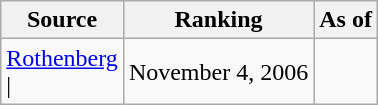<table class="wikitable" style="text-align:center">
<tr>
<th>Source</th>
<th>Ranking</th>
<th>As of</th>
</tr>
<tr>
<td align=left><a href='#'>Rothenberg</a><br>| </td>
<td>November 4, 2006</td>
</tr>
</table>
